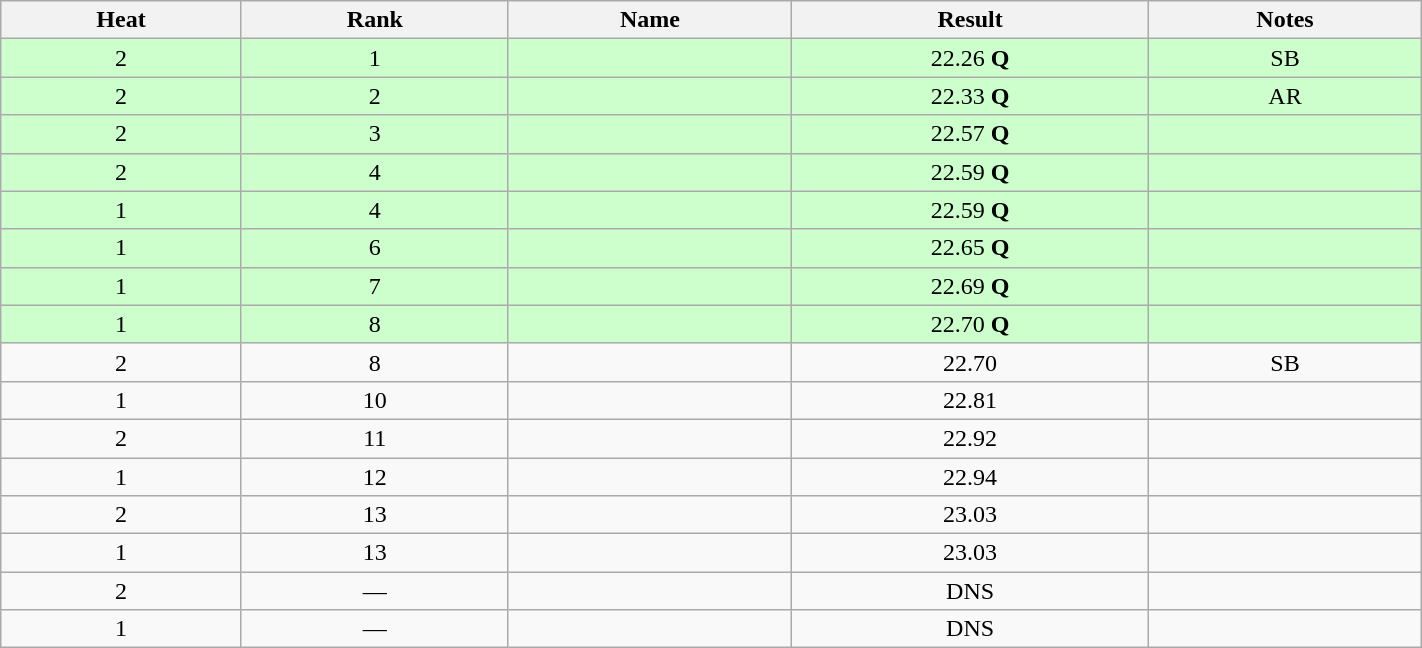<table class="sortable wikitable" width=75%>
<tr>
<th>Heat</th>
<th>Rank</th>
<th>Name</th>
<th>Result</th>
<th>Notes</th>
</tr>
<tr style="background:#ccffcc;" align="center">
<td>2</td>
<td>1</td>
<td align="left"></td>
<td>22.26 <strong>Q</strong></td>
<td>SB</td>
</tr>
<tr style="background:#ccffcc;" align="center">
<td>2</td>
<td>2</td>
<td align="left"></td>
<td>22.33 <strong>Q</strong></td>
<td>AR</td>
</tr>
<tr style="background:#ccffcc;" align="center">
<td>2</td>
<td>3</td>
<td align="left"></td>
<td>22.57 <strong>Q</strong></td>
<td></td>
</tr>
<tr style="background:#ccffcc;" align="center">
<td>2</td>
<td>4</td>
<td align="left"></td>
<td>22.59 <strong>Q</strong></td>
<td></td>
</tr>
<tr style="background:#ccffcc;" align="center">
<td>1</td>
<td>4</td>
<td align="left"></td>
<td>22.59 <strong>Q</strong></td>
<td></td>
</tr>
<tr style="background:#ccffcc;" align="center">
<td>1</td>
<td>6</td>
<td align="left"></td>
<td>22.65 <strong>Q</strong></td>
<td></td>
</tr>
<tr style="background:#ccffcc;" align="center">
<td>1</td>
<td>7</td>
<td align="left"></td>
<td>22.69 <strong>Q</strong></td>
<td></td>
</tr>
<tr style="background:#ccffcc;" align="center">
<td>1</td>
<td>8</td>
<td align="left"></td>
<td>22.70 <strong>Q</strong></td>
<td></td>
</tr>
<tr align="center">
<td>2</td>
<td>8</td>
<td align="left"></td>
<td>22.70</td>
<td>SB</td>
</tr>
<tr align="center">
<td>1</td>
<td>10</td>
<td align="left"></td>
<td>22.81</td>
<td></td>
</tr>
<tr align="center">
<td>2</td>
<td>11</td>
<td align="left"></td>
<td>22.92</td>
<td></td>
</tr>
<tr align="center">
<td>1</td>
<td>12</td>
<td align="left"></td>
<td>22.94</td>
<td></td>
</tr>
<tr align="center">
<td>2</td>
<td>13</td>
<td align="left"></td>
<td>23.03</td>
<td></td>
</tr>
<tr align="center">
<td>1</td>
<td>13</td>
<td align="left"></td>
<td>23.03</td>
<td></td>
</tr>
<tr align="center">
<td>2</td>
<td>—</td>
<td align="left"></td>
<td>DNS</td>
<td></td>
</tr>
<tr align="center">
<td>1</td>
<td>—</td>
<td align="left"></td>
<td>DNS</td>
<td></td>
</tr>
</table>
